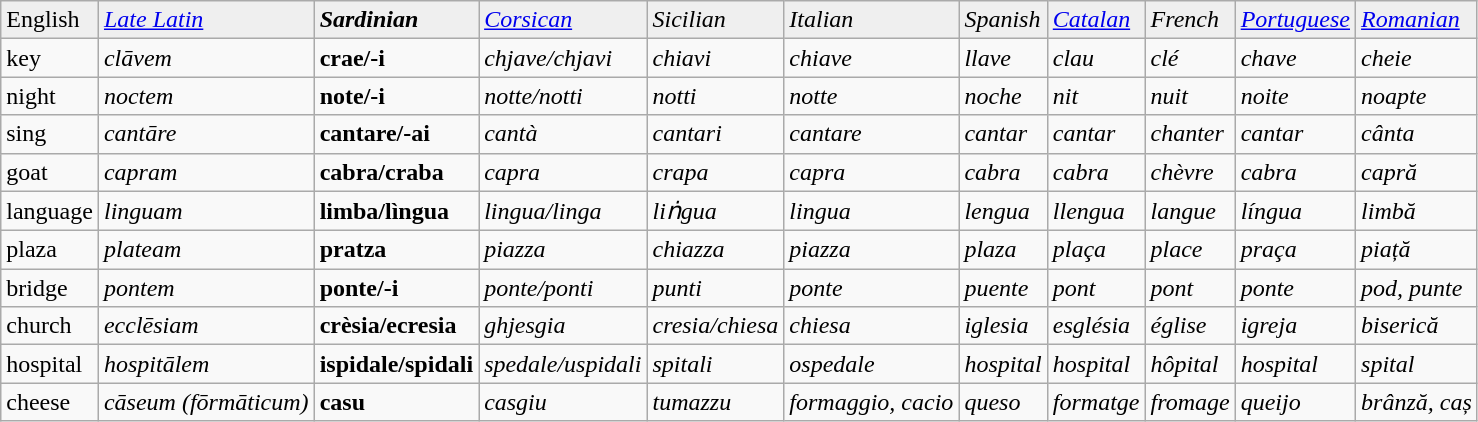<table class="wikitable">
<tr style="background:#efefef;">
<td>English</td>
<td><em><a href='#'>Late Latin</a></em></td>
<td><strong><em>Sardinian</em></strong></td>
<td><em><a href='#'>Corsican</a></em></td>
<td><em>Sicilian</em></td>
<td><em>Italian</em></td>
<td><em>Spanish</em></td>
<td><em><a href='#'>Catalan</a></em></td>
<td><em>French</em></td>
<td><em><a href='#'>Portuguese</a></em></td>
<td><em><a href='#'>Romanian</a></em></td>
</tr>
<tr>
<td>key</td>
<td><em>clāvem</em></td>
<td><strong>crae/-i</strong></td>
<td><em>chjave/chjavi</em></td>
<td><em>chiavi</em></td>
<td><em>chiave</em></td>
<td><em>llave</em></td>
<td><em>clau</em></td>
<td><em>clé</em></td>
<td><em>chave</em></td>
<td><em>cheie</em></td>
</tr>
<tr>
<td>night</td>
<td><em>noctem</em></td>
<td><strong>note/-i</strong></td>
<td><em>notte/notti</em></td>
<td><em>notti</em></td>
<td><em>notte</em></td>
<td><em>noche</em></td>
<td><em>nit</em></td>
<td><em>nuit</em></td>
<td><em>noite</em></td>
<td><em>noapte</em></td>
</tr>
<tr>
<td>sing</td>
<td><em>cantāre</em></td>
<td><strong>cantare/-ai</strong></td>
<td><em>cantà</em></td>
<td><em>cantari</em></td>
<td><em>cantare</em></td>
<td><em>cantar</em></td>
<td><em>cantar</em></td>
<td><em>chanter</em></td>
<td><em>cantar</em></td>
<td><em>cânta</em></td>
</tr>
<tr>
<td>goat</td>
<td><em>capram</em></td>
<td><strong>cabra/craba</strong></td>
<td><em>capra</em></td>
<td><em>crapa</em></td>
<td><em>capra</em></td>
<td><em>cabra</em></td>
<td><em>cabra</em></td>
<td><em>chèvre</em></td>
<td><em>cabra</em></td>
<td><em>capră</em></td>
</tr>
<tr>
<td>language</td>
<td><em>linguam</em></td>
<td><strong>limba/lìngua</strong></td>
<td><em>lingua/linga</em></td>
<td><em>liṅgua</em></td>
<td><em>lingua</em></td>
<td><em>lengua</em></td>
<td><em>llengua</em></td>
<td><em>langue</em></td>
<td><em>língua</em></td>
<td><em>limbă</em></td>
</tr>
<tr>
<td>plaza</td>
<td><em>plateam</em></td>
<td><strong>pratza</strong></td>
<td><em>piazza</em></td>
<td><em>chiazza</em></td>
<td><em>piazza</em></td>
<td><em>plaza</em></td>
<td><em>plaça</em></td>
<td><em>place</em></td>
<td><em>praça</em></td>
<td><em>piață</em></td>
</tr>
<tr>
<td>bridge</td>
<td><em>pontem</em></td>
<td><strong>ponte/-i</strong></td>
<td><em>ponte/ponti</em></td>
<td><em>punti</em></td>
<td><em>ponte</em></td>
<td><em>puente</em></td>
<td><em>pont</em></td>
<td><em>pont</em></td>
<td><em>ponte</em></td>
<td><em>pod, punte</em></td>
</tr>
<tr>
<td>church</td>
<td><em>ecclēsiam</em></td>
<td><strong>crèsia/ecresia</strong></td>
<td><em>ghjesgia</em></td>
<td><em>cresia/chiesa</em></td>
<td><em>chiesa</em></td>
<td><em>iglesia</em></td>
<td><em>església</em></td>
<td><em>église</em></td>
<td><em>igreja</em></td>
<td><em>biserică</em></td>
</tr>
<tr>
<td>hospital</td>
<td><em>hospitālem</em></td>
<td><strong>ispidale/spidali</strong></td>
<td><em>spedale/uspidali</em></td>
<td><em>spitali</em></td>
<td><em>ospedale</em></td>
<td><em>hospital</em></td>
<td><em>hospital</em></td>
<td><em>hôpital</em></td>
<td><em>hospital</em></td>
<td><em>spital</em></td>
</tr>
<tr>
<td>cheese</td>
<td><em>cāseum (fōrmāticum)</em></td>
<td><strong>casu</strong></td>
<td><em>casgiu</em></td>
<td><em>tumazzu</em></td>
<td><em>formaggio, cacio</em></td>
<td><em>queso</em></td>
<td><em>formatge</em></td>
<td><em>fromage</em></td>
<td><em>queijo</em></td>
<td><em>brânză, caș</em></td>
</tr>
</table>
